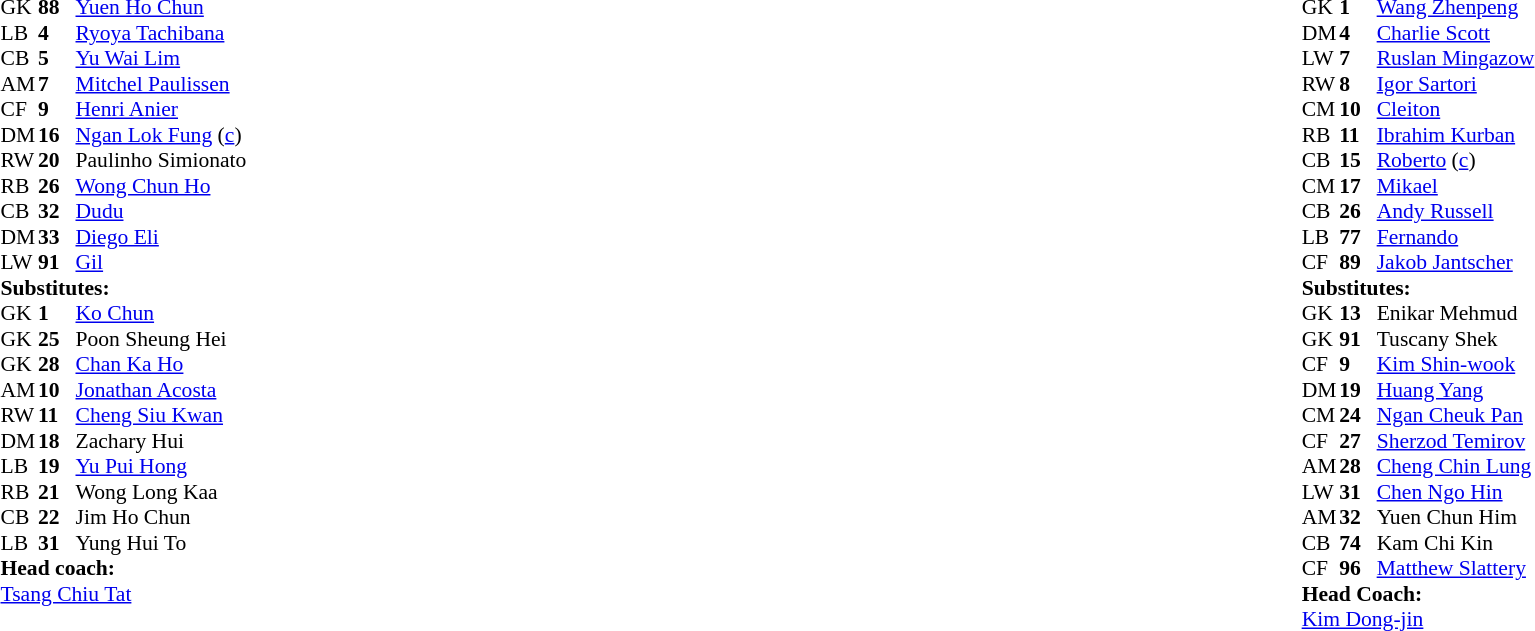<table style="width:100%">
<tr>
<td style="vertical-align:top;width:40%"><br><table style="font-size:90%" cellspacing="0" cellpadding="0">
<tr>
<th width=25></th>
<th width=25></th>
</tr>
<tr>
<td>GK</td>
<td><strong>88</strong></td>
<td> <a href='#'>Yuen Ho Chun</a></td>
</tr>
<tr>
<td>LB</td>
<td><strong>4</strong></td>
<td> <a href='#'>Ryoya Tachibana</a></td>
</tr>
<tr>
<td>CB</td>
<td><strong>5</strong></td>
<td> <a href='#'>Yu Wai Lim</a></td>
</tr>
<tr>
<td>AM</td>
<td><strong>7</strong></td>
<td> <a href='#'>Mitchel Paulissen</a></td>
<td></td>
</tr>
<tr>
<td>CF</td>
<td><strong>9</strong></td>
<td> <a href='#'>Henri Anier</a></td>
<td></td>
</tr>
<tr>
<td>DM</td>
<td><strong>16</strong></td>
<td> <a href='#'>Ngan Lok Fung</a> (<a href='#'>c</a>)</td>
</tr>
<tr>
<td>RW</td>
<td><strong>20</strong></td>
<td> Paulinho Simionato</td>
<td></td>
<td></td>
</tr>
<tr>
<td>RB</td>
<td><strong>26</strong></td>
<td> <a href='#'>Wong Chun Ho</a></td>
<td></td>
</tr>
<tr>
<td>CB</td>
<td><strong>32</strong></td>
<td> <a href='#'>Dudu</a></td>
</tr>
<tr>
<td>DM</td>
<td><strong>33</strong></td>
<td> <a href='#'>Diego Eli</a></td>
<td></td>
</tr>
<tr>
<td>LW</td>
<td><strong>91</strong></td>
<td> <a href='#'>Gil</a></td>
</tr>
<tr>
<td colspan=4><strong>Substitutes:</strong></td>
</tr>
<tr>
<td>GK</td>
<td><strong>1</strong></td>
<td> <a href='#'>Ko Chun</a></td>
</tr>
<tr>
<td>GK</td>
<td><strong>25</strong></td>
<td> Poon Sheung Hei</td>
</tr>
<tr>
<td>GK</td>
<td><strong>28</strong></td>
<td> <a href='#'>Chan Ka Ho</a></td>
</tr>
<tr>
<td>AM</td>
<td><strong>10</strong></td>
<td> <a href='#'>Jonathan Acosta</a></td>
<td></td>
<td></td>
</tr>
<tr>
<td>RW</td>
<td><strong>11</strong></td>
<td> <a href='#'>Cheng Siu Kwan</a></td>
</tr>
<tr>
<td>DM</td>
<td><strong>18</strong></td>
<td> Zachary Hui</td>
</tr>
<tr>
<td>LB</td>
<td><strong>19</strong></td>
<td> <a href='#'>Yu Pui Hong</a></td>
</tr>
<tr>
<td>RB</td>
<td><strong>21</strong></td>
<td> Wong Long Kaa</td>
</tr>
<tr>
<td>CB</td>
<td><strong>22</strong></td>
<td> Jim Ho Chun</td>
</tr>
<tr>
<td>LB</td>
<td><strong>31</strong></td>
<td> Yung Hui To</td>
</tr>
<tr>
<td colspan=4><strong>Head coach:</strong></td>
</tr>
<tr>
<td colspan="4"> <a href='#'>Tsang Chiu Tat</a></td>
</tr>
</table>
</td>
<td style="vertical-align:top"></td>
<td style="vertical-align:top;width:50%"><br><table cellspacing="0" cellpadding="0" style="font-size:90%;margin:auto">
<tr>
<th width=25></th>
<th width=25></th>
</tr>
<tr>
<td>GK</td>
<td><strong>1</strong></td>
<td> <a href='#'>Wang Zhenpeng</a></td>
</tr>
<tr>
<td>DM</td>
<td><strong>4</strong></td>
<td> <a href='#'>Charlie Scott</a></td>
<td></td>
<td></td>
</tr>
<tr>
<td>LW</td>
<td><strong>7</strong></td>
<td> <a href='#'>Ruslan Mingazow</a></td>
</tr>
<tr>
<td>RW</td>
<td><strong>8</strong></td>
<td> <a href='#'>Igor Sartori</a></td>
</tr>
<tr>
<td>CM</td>
<td><strong>10</strong></td>
<td> <a href='#'>Cleiton</a></td>
<td></td>
</tr>
<tr>
<td>RB</td>
<td><strong>11</strong></td>
<td> <a href='#'>Ibrahim Kurban</a></td>
</tr>
<tr>
<td>CB</td>
<td><strong>15</strong></td>
<td> <a href='#'>Roberto</a> (<a href='#'>c</a>)</td>
<td></td>
</tr>
<tr>
<td>CM</td>
<td><strong>17</strong></td>
<td> <a href='#'>Mikael</a></td>
</tr>
<tr>
<td>CB</td>
<td><strong>26</strong></td>
<td> <a href='#'>Andy Russell</a></td>
</tr>
<tr>
<td>LB</td>
<td><strong>77</strong></td>
<td> <a href='#'>Fernando</a></td>
</tr>
<tr>
<td>CF</td>
<td><strong>89</strong></td>
<td> <a href='#'>Jakob Jantscher</a></td>
<td></td>
<td></td>
</tr>
<tr>
<td colspan=4><strong>Substitutes:</strong></td>
</tr>
<tr>
<td>GK</td>
<td><strong>13</strong></td>
<td> Enikar Mehmud</td>
</tr>
<tr>
<td>GK</td>
<td><strong>91</strong></td>
<td> Tuscany Shek</td>
</tr>
<tr>
<td>CF</td>
<td><strong>9</strong></td>
<td> <a href='#'>Kim Shin-wook</a></td>
</tr>
<tr>
<td>DM</td>
<td><strong>19</strong></td>
<td> <a href='#'>Huang Yang</a></td>
<td></td>
<td></td>
</tr>
<tr>
<td>CM</td>
<td><strong>24</strong></td>
<td> <a href='#'>Ngan Cheuk Pan</a></td>
</tr>
<tr>
<td>CF</td>
<td><strong>27</strong></td>
<td> <a href='#'>Sherzod Temirov</a></td>
<td></td>
<td></td>
</tr>
<tr>
<td>AM</td>
<td><strong>28</strong></td>
<td> <a href='#'>Cheng Chin Lung</a></td>
</tr>
<tr>
<td>LW</td>
<td><strong>31</strong></td>
<td> <a href='#'>Chen Ngo Hin</a></td>
</tr>
<tr>
<td>AM</td>
<td><strong>32</strong></td>
<td> Yuen Chun Him</td>
</tr>
<tr>
<td>CB</td>
<td><strong>74</strong></td>
<td> Kam Chi Kin</td>
</tr>
<tr>
<td>CF</td>
<td><strong>96</strong></td>
<td> <a href='#'>Matthew Slattery</a></td>
</tr>
<tr>
<td colspan=4><strong>Head Coach:</strong></td>
</tr>
<tr>
<td colspan="4"> <a href='#'>Kim Dong-jin</a></td>
</tr>
</table>
</td>
</tr>
</table>
